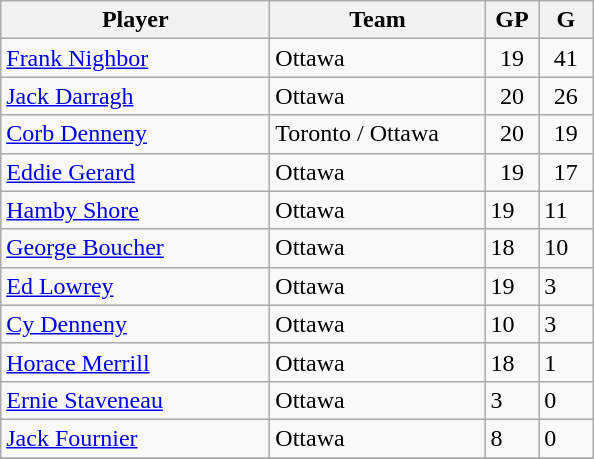<table class="wikitable">
<tr>
<th bgcolor="#DDDDFF" width="37.5%">Player</th>
<th bgcolor="#DDDDFF" width="30%">Team</th>
<th bgcolor="#DDDDFF" width="7.5%">GP</th>
<th bgcolor="#DDDDFF" width="7.5%">G</th>
</tr>
<tr>
<td><a href='#'>Frank Nighbor</a></td>
<td>Ottawa</td>
<td align="center">19</td>
<td align="center">41</td>
</tr>
<tr>
<td><a href='#'>Jack Darragh</a></td>
<td>Ottawa</td>
<td align="center">20</td>
<td align="center">26</td>
</tr>
<tr>
<td><a href='#'>Corb Denneny</a></td>
<td>Toronto / Ottawa</td>
<td align="center">20</td>
<td align="center">19</td>
</tr>
<tr>
<td><a href='#'>Eddie Gerard</a></td>
<td>Ottawa</td>
<td align="center">19</td>
<td align="center">17</td>
</tr>
<tr>
<td><a href='#'>Hamby Shore</a></td>
<td>Ottawa</td>
<td>19</td>
<td>11</td>
</tr>
<tr>
<td><a href='#'>George Boucher</a></td>
<td>Ottawa</td>
<td>18</td>
<td>10</td>
</tr>
<tr>
<td><a href='#'>Ed Lowrey</a></td>
<td>Ottawa</td>
<td>19</td>
<td>3</td>
</tr>
<tr>
<td><a href='#'>Cy Denneny</a></td>
<td>Ottawa</td>
<td>10</td>
<td>3</td>
</tr>
<tr>
<td><a href='#'>Horace Merrill</a></td>
<td>Ottawa</td>
<td>18</td>
<td>1</td>
</tr>
<tr>
<td><a href='#'>Ernie Staveneau</a></td>
<td>Ottawa</td>
<td>3</td>
<td>0</td>
</tr>
<tr>
<td><a href='#'>Jack Fournier</a></td>
<td>Ottawa</td>
<td>8</td>
<td>0</td>
</tr>
<tr>
</tr>
</table>
